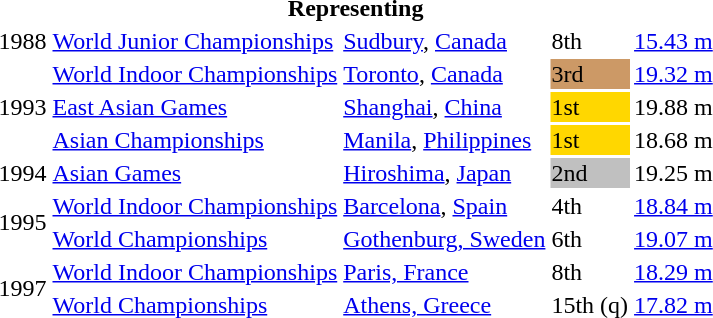<table>
<tr>
<th colspan="5">Representing </th>
</tr>
<tr>
<td>1988</td>
<td><a href='#'>World Junior Championships</a></td>
<td><a href='#'>Sudbury</a>, <a href='#'>Canada</a></td>
<td>8th</td>
<td><a href='#'>15.43 m</a></td>
</tr>
<tr>
<td rowspan=3>1993</td>
<td><a href='#'>World Indoor Championships</a></td>
<td><a href='#'>Toronto</a>, <a href='#'>Canada</a></td>
<td bgcolor="cc9966">3rd</td>
<td><a href='#'>19.32 m</a></td>
</tr>
<tr>
<td><a href='#'>East Asian Games</a></td>
<td><a href='#'>Shanghai</a>, <a href='#'>China</a></td>
<td bgcolor="gold">1st</td>
<td>19.88 m</td>
</tr>
<tr>
<td><a href='#'>Asian Championships</a></td>
<td><a href='#'>Manila</a>, <a href='#'>Philippines</a></td>
<td bgcolor="gold">1st</td>
<td>18.68 m</td>
</tr>
<tr>
<td>1994</td>
<td><a href='#'>Asian Games</a></td>
<td><a href='#'>Hiroshima</a>, <a href='#'>Japan</a></td>
<td bgcolor="silver">2nd</td>
<td>19.25 m</td>
</tr>
<tr>
<td rowspan=2>1995</td>
<td><a href='#'>World Indoor Championships</a></td>
<td><a href='#'>Barcelona</a>, <a href='#'>Spain</a></td>
<td>4th</td>
<td><a href='#'>18.84 m</a></td>
</tr>
<tr>
<td><a href='#'>World Championships</a></td>
<td><a href='#'>Gothenburg, Sweden</a></td>
<td>6th</td>
<td><a href='#'>19.07 m</a></td>
</tr>
<tr>
<td rowspan=2>1997</td>
<td><a href='#'>World Indoor Championships</a></td>
<td><a href='#'>Paris, France</a></td>
<td>8th</td>
<td><a href='#'>18.29 m</a></td>
</tr>
<tr>
<td><a href='#'>World Championships</a></td>
<td><a href='#'>Athens, Greece</a></td>
<td>15th (q)</td>
<td><a href='#'>17.82 m</a></td>
</tr>
</table>
